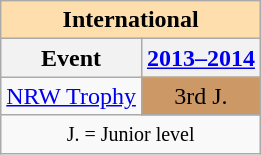<table class="wikitable" style="text-align:center">
<tr>
<th style="background-color: #ffdead; " colspan=2 align=center><strong>International</strong></th>
</tr>
<tr>
<th>Event</th>
<th><a href='#'>2013–2014</a></th>
</tr>
<tr>
<td align=left><a href='#'>NRW Trophy</a></td>
<td bgcolor=cc9966>3rd J.</td>
</tr>
<tr>
<td colspan=2 align=center><small> J. = Junior level </small></td>
</tr>
</table>
